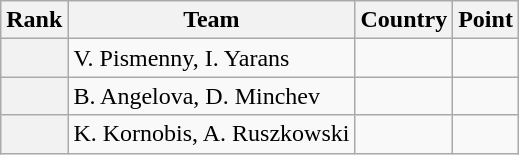<table class="wikitable sortable">
<tr>
<th>Rank</th>
<th>Team</th>
<th>Country</th>
<th>Point</th>
</tr>
<tr>
<th></th>
<td>V. Pismenny, I. Yarans</td>
<td></td>
<td></td>
</tr>
<tr>
<th></th>
<td>B. Angelova, D. Minchev</td>
<td></td>
<td></td>
</tr>
<tr>
<th></th>
<td>K. Kornobis, A. Ruszkowski</td>
<td></td>
<td></td>
</tr>
</table>
